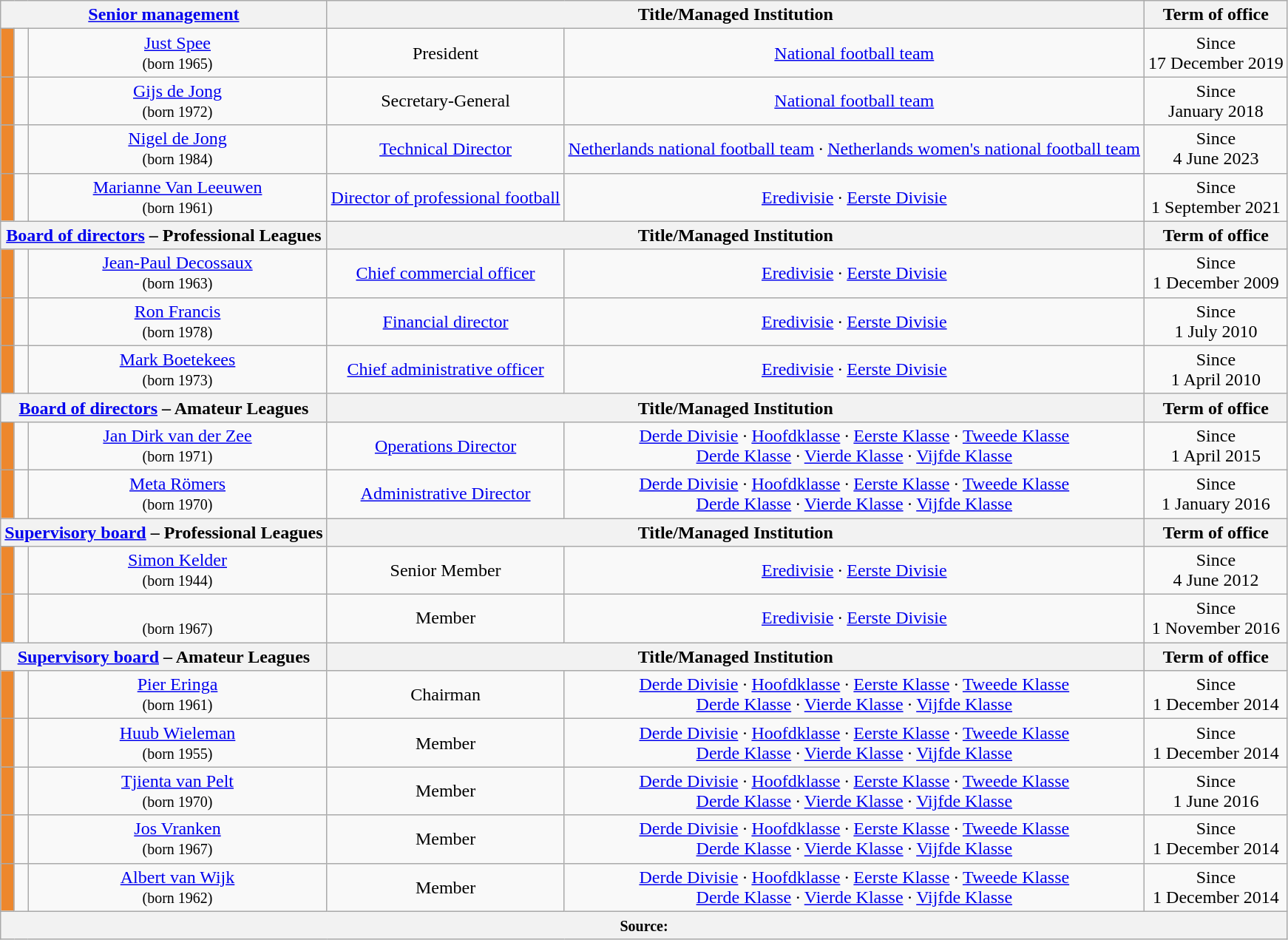<table class="wikitable" style="text-align:center">
<tr>
<th colspan=3><a href='#'>Senior management</a></th>
<th colspan=2>Title/Managed Institution</th>
<th>Term of office</th>
</tr>
<tr>
<th style="background-color:#ED872D;"></th>
<td></td>
<td><a href='#'>Just Spee</a> <br> <small>(born 1965)</small></td>
<td>President</td>
<td><a href='#'>National football team</a></td>
<td>Since <br> 17 December 2019</td>
</tr>
<tr>
<th style="background-color:#ED872D;"></th>
<td></td>
<td><a href='#'>Gijs de Jong</a> <br> <small>(born 1972)</small></td>
<td>Secretary-General</td>
<td><a href='#'>National football team</a></td>
<td>Since <br> January 2018</td>
</tr>
<tr>
<th style="background-color:#ED872D;"></th>
<td></td>
<td><a href='#'>Nigel de Jong</a> <br> <small>(born 1984)</small></td>
<td><a href='#'>Technical Director</a></td>
<td><a href='#'>Netherlands national football team</a> · <a href='#'>Netherlands women's national football team</a></td>
<td>Since <br> 4 June 2023</td>
</tr>
<tr>
<th style="background-color:#ED872D;"></th>
<td></td>
<td><a href='#'>Marianne Van Leeuwen</a> <br> <small>(born 1961)</small></td>
<td><a href='#'>Director of professional football</a></td>
<td><a href='#'>Eredivisie</a> · <a href='#'>Eerste Divisie</a></td>
<td>Since <br> 1 September 2021</td>
</tr>
<tr>
<th colspan=3><a href='#'>Board of directors</a> – Professional Leagues</th>
<th colspan=2>Title/Managed Institution</th>
<th>Term of office</th>
</tr>
<tr>
<th style="background-color:#ED872D;"></th>
<td></td>
<td><a href='#'>Jean-Paul Decossaux</a> <br> <small>(born 1963)</small></td>
<td><a href='#'>Chief commercial officer</a></td>
<td><a href='#'>Eredivisie</a> · <a href='#'>Eerste Divisie</a></td>
<td>Since <br> 1 December 2009</td>
</tr>
<tr>
<th style="background-color:#ED872D;"></th>
<td></td>
<td><a href='#'>Ron Francis</a> <br> <small>(born 1978)</small></td>
<td><a href='#'>Financial director</a></td>
<td><a href='#'>Eredivisie</a> · <a href='#'>Eerste Divisie</a></td>
<td>Since <br> 1 July 2010</td>
</tr>
<tr>
<th style="background-color:#ED872D;"></th>
<td></td>
<td><a href='#'>Mark Boetekees</a> <br> <small>(born 1973)</small></td>
<td><a href='#'>Chief administrative officer</a></td>
<td><a href='#'>Eredivisie</a> · <a href='#'>Eerste Divisie</a></td>
<td>Since <br> 1 April 2010</td>
</tr>
<tr>
<th colspan=3><a href='#'>Board of directors</a> – Amateur Leagues</th>
<th colspan=2>Title/Managed Institution</th>
<th>Term of office</th>
</tr>
<tr>
<th style="background-color:#ED872D;"></th>
<td></td>
<td><a href='#'>Jan Dirk van der Zee</a> <br> <small>(born 1971)</small></td>
<td><a href='#'>Operations Director</a></td>
<td><a href='#'>Derde Divisie</a> · <a href='#'>Hoofdklasse</a> · <a href='#'>Eerste Klasse</a> · <a href='#'>Tweede Klasse</a> <br> <a href='#'>Derde Klasse</a> · <a href='#'>Vierde Klasse</a> · <a href='#'>Vijfde Klasse</a></td>
<td>Since <br> 1 April 2015</td>
</tr>
<tr>
<th style="background-color:#ED872D;"></th>
<td></td>
<td><a href='#'>Meta Römers</a> <br> <small>(born 1970)</small></td>
<td><a href='#'>Administrative Director</a></td>
<td><a href='#'>Derde Divisie</a> · <a href='#'>Hoofdklasse</a> · <a href='#'>Eerste Klasse</a> · <a href='#'>Tweede Klasse</a> <br> <a href='#'>Derde Klasse</a> · <a href='#'>Vierde Klasse</a> · <a href='#'>Vijfde Klasse</a></td>
<td>Since <br> 1 January 2016</td>
</tr>
<tr>
<th colspan=3><a href='#'>Supervisory board</a> – Professional Leagues</th>
<th colspan=2>Title/Managed Institution</th>
<th>Term of office</th>
</tr>
<tr>
<th style="background-color:#ED872D;"></th>
<td></td>
<td><a href='#'>Simon Kelder</a> <br> <small>(born 1944)</small></td>
<td>Senior Member</td>
<td><a href='#'>Eredivisie</a> · <a href='#'>Eerste Divisie</a></td>
<td>Since <br> 4 June 2012</td>
</tr>
<tr>
<th style="background-color:#ED872D;"></th>
<td></td>
<td><br> <small>(born 1967)</small></td>
<td>Member</td>
<td><a href='#'>Eredivisie</a> · <a href='#'>Eerste Divisie</a></td>
<td>Since <br> 1 November 2016</td>
</tr>
<tr>
<th colspan=3><a href='#'>Supervisory board</a> – Amateur Leagues</th>
<th colspan=2>Title/Managed Institution</th>
<th>Term of office</th>
</tr>
<tr>
<th style="background-color:#ED872D;"></th>
<td></td>
<td><a href='#'>Pier Eringa</a> <br> <small>(born 1961)</small></td>
<td>Chairman</td>
<td><a href='#'>Derde Divisie</a> · <a href='#'>Hoofdklasse</a> · <a href='#'>Eerste Klasse</a> · <a href='#'>Tweede Klasse</a> <br> <a href='#'>Derde Klasse</a> · <a href='#'>Vierde Klasse</a> · <a href='#'>Vijfde Klasse</a></td>
<td>Since <br> 1 December 2014</td>
</tr>
<tr>
<th style="background-color:#ED872D;"></th>
<td></td>
<td><a href='#'>Huub Wieleman</a> <br> <small>(born 1955)</small></td>
<td>Member</td>
<td><a href='#'>Derde Divisie</a> · <a href='#'>Hoofdklasse</a> · <a href='#'>Eerste Klasse</a> · <a href='#'>Tweede Klasse</a> <br> <a href='#'>Derde Klasse</a> · <a href='#'>Vierde Klasse</a> · <a href='#'>Vijfde Klasse</a></td>
<td>Since <br> 1 December 2014</td>
</tr>
<tr>
<th style="background-color:#ED872D;"></th>
<td></td>
<td><a href='#'>Tjienta van Pelt</a> <br> <small>(born 1970)</small></td>
<td>Member</td>
<td><a href='#'>Derde Divisie</a> · <a href='#'>Hoofdklasse</a> · <a href='#'>Eerste Klasse</a> · <a href='#'>Tweede Klasse</a> <br> <a href='#'>Derde Klasse</a> · <a href='#'>Vierde Klasse</a> · <a href='#'>Vijfde Klasse</a></td>
<td>Since <br> 1 June 2016</td>
</tr>
<tr>
<th style="background-color:#ED872D;"></th>
<td></td>
<td><a href='#'>Jos Vranken</a> <br> <small>(born 1967)</small></td>
<td>Member</td>
<td><a href='#'>Derde Divisie</a> · <a href='#'>Hoofdklasse</a> · <a href='#'>Eerste Klasse</a> · <a href='#'>Tweede Klasse</a> <br> <a href='#'>Derde Klasse</a> · <a href='#'>Vierde Klasse</a> · <a href='#'>Vijfde Klasse</a></td>
<td>Since <br> 1 December 2014</td>
</tr>
<tr>
<th style="background-color:#ED872D;"></th>
<td></td>
<td><a href='#'>Albert van Wijk</a> <br> <small>(born 1962)</small></td>
<td>Member</td>
<td><a href='#'>Derde Divisie</a> · <a href='#'>Hoofdklasse</a> · <a href='#'>Eerste Klasse</a> · <a href='#'>Tweede Klasse</a> <br> <a href='#'>Derde Klasse</a> · <a href='#'>Vierde Klasse</a> · <a href='#'>Vijfde Klasse</a></td>
<td>Since <br> 1 December 2014</td>
</tr>
<tr>
<th colspan=7><small>Source:  </small></th>
</tr>
</table>
